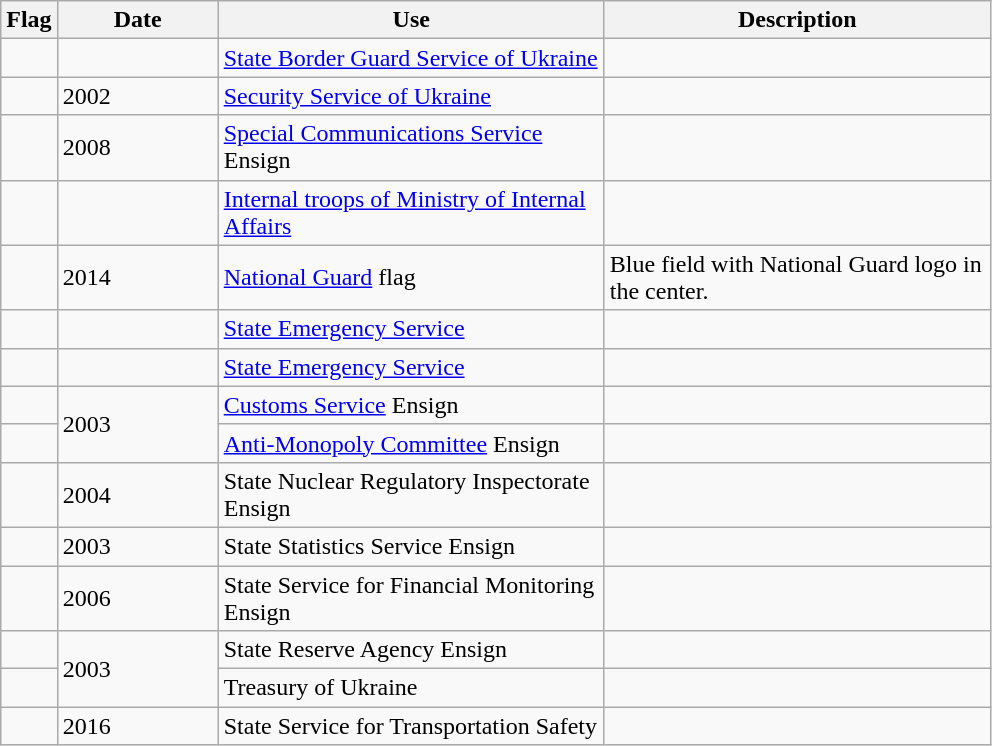<table class="wikitable">
<tr>
<th>Flag</th>
<th style="width:100px;">Date</th>
<th style="width:250px;">Use</th>
<th style="width:250px;">Description</th>
</tr>
<tr>
<td></td>
<td></td>
<td><a href='#'>State Border Guard Service of Ukraine</a></td>
<td></td>
</tr>
<tr>
<td></td>
<td>2002</td>
<td><a href='#'>Security Service of Ukraine</a></td>
<td></td>
</tr>
<tr>
<td></td>
<td>2008</td>
<td><a href='#'>Special Communications Service</a> Ensign</td>
<td></td>
</tr>
<tr>
<td></td>
<td></td>
<td><a href='#'>Internal troops of Ministry of Internal Affairs</a></td>
<td></td>
</tr>
<tr>
<td></td>
<td>2014</td>
<td><a href='#'>National Guard</a> flag</td>
<td>Blue field with National Guard logo in the center.</td>
</tr>
<tr>
<td></td>
<td></td>
<td><a href='#'>State Emergency Service</a></td>
<td></td>
</tr>
<tr>
<td></td>
<td></td>
<td><a href='#'>State Emergency Service</a></td>
<td></td>
</tr>
<tr>
<td></td>
<td rowspan="2">2003</td>
<td><a href='#'>Customs Service</a> Ensign</td>
<td></td>
</tr>
<tr>
<td></td>
<td><a href='#'>Anti-Monopoly Committee</a> Ensign</td>
<td></td>
</tr>
<tr>
<td></td>
<td>2004</td>
<td>State Nuclear Regulatory Inspectorate Ensign</td>
<td></td>
</tr>
<tr>
<td></td>
<td>2003</td>
<td>State Statistics Service Ensign</td>
<td></td>
</tr>
<tr>
<td></td>
<td>2006</td>
<td>State Service for Financial Monitoring Ensign</td>
<td></td>
</tr>
<tr>
<td></td>
<td rowspan="2">2003</td>
<td>State Reserve Agency Ensign</td>
<td></td>
</tr>
<tr>
<td></td>
<td>Treasury of Ukraine</td>
<td></td>
</tr>
<tr>
<td></td>
<td>2016</td>
<td>State Service for Transportation Safety</td>
<td></td>
</tr>
</table>
